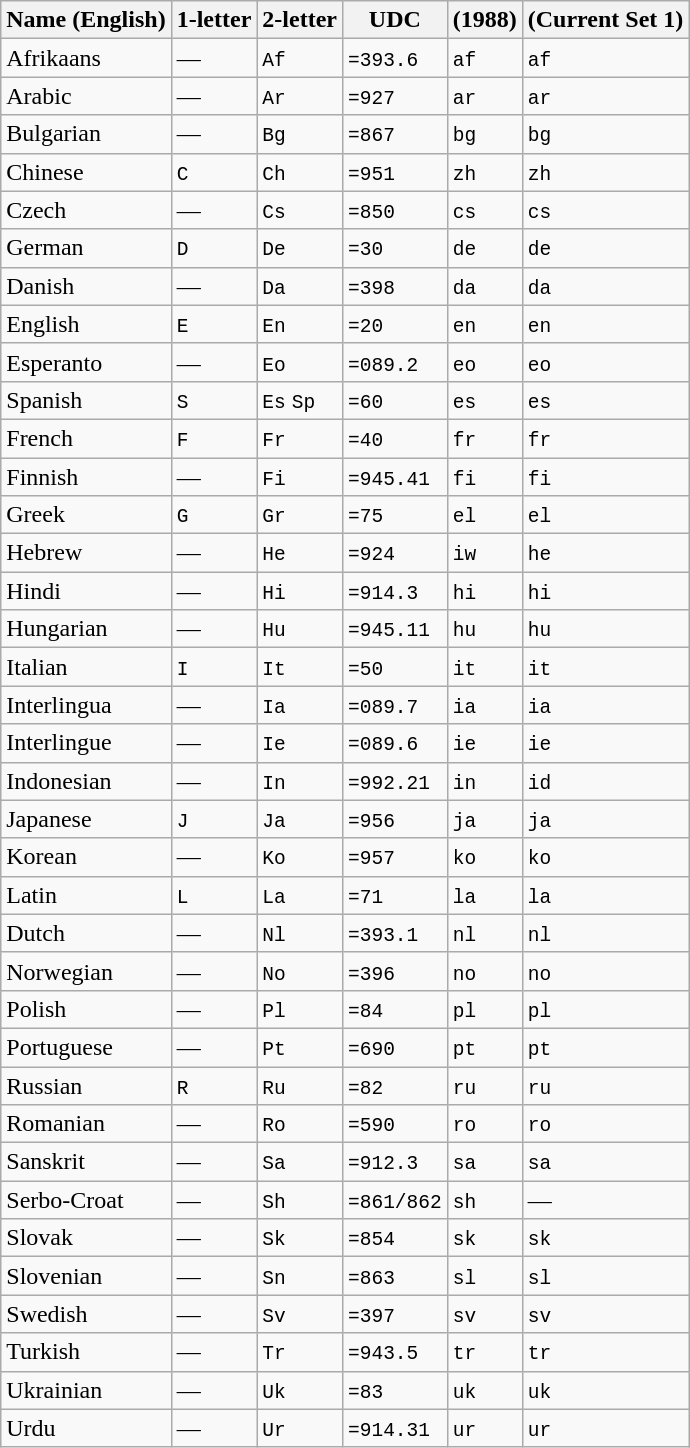<table class="wikitable sortable mw-collapsible mw-collapsed">
<tr>
<th>Name (English)</th>
<th>1-letter</th>
<th>2-letter</th>
<th>UDC</th>
<th>(1988)</th>
<th>(Current Set 1)</th>
</tr>
<tr>
<td>Afrikaans</td>
<td>—</td>
<td><code>Af</code></td>
<td><code>=393.6</code></td>
<td><code>af</code></td>
<td><code>af</code></td>
</tr>
<tr>
<td>Arabic</td>
<td>—</td>
<td><code>Ar</code></td>
<td><code>=927</code></td>
<td><code>ar</code></td>
<td><code>ar</code></td>
</tr>
<tr>
<td>Bulgarian</td>
<td>—</td>
<td><code>Bg</code></td>
<td><code>=867</code></td>
<td><code>bg</code></td>
<td><code>bg</code></td>
</tr>
<tr>
<td>Chinese</td>
<td><code>C</code></td>
<td><code>Ch</code></td>
<td><code>=951</code></td>
<td><code>zh</code></td>
<td><code>zh</code></td>
</tr>
<tr>
<td>Czech</td>
<td>—</td>
<td><code>Cs</code></td>
<td><code>=850</code></td>
<td><code>cs</code></td>
<td><code>cs</code></td>
</tr>
<tr>
<td>German</td>
<td><code>D</code></td>
<td><code>De</code></td>
<td><code>=30</code></td>
<td><code>de</code></td>
<td><code>de</code></td>
</tr>
<tr>
<td>Danish</td>
<td>—</td>
<td><code>Da</code></td>
<td><code>=398</code></td>
<td><code>da</code></td>
<td><code>da</code></td>
</tr>
<tr>
<td>English</td>
<td><code>E</code></td>
<td><code>En</code></td>
<td><code>=20</code></td>
<td><code>en</code></td>
<td><code>en</code></td>
</tr>
<tr>
<td>Esperanto</td>
<td>—</td>
<td><code>Eo</code></td>
<td><code>=089.2</code></td>
<td><code>eo</code></td>
<td><code>eo</code></td>
</tr>
<tr>
<td>Spanish</td>
<td><code>S</code></td>
<td><code>Es</code> <code>Sp</code></td>
<td><code>=60</code></td>
<td><code>es</code></td>
<td><code>es</code></td>
</tr>
<tr>
<td>French</td>
<td><code>F</code></td>
<td><code>Fr</code></td>
<td><code>=40</code></td>
<td><code>fr</code></td>
<td><code>fr</code></td>
</tr>
<tr>
<td>Finnish</td>
<td>—</td>
<td><code>Fi</code></td>
<td><code>=945.41</code></td>
<td><code>fi</code></td>
<td><code>fi</code></td>
</tr>
<tr>
<td>Greek</td>
<td><code>G</code></td>
<td><code>Gr</code></td>
<td><code>=75</code></td>
<td><code>el</code></td>
<td><code>el</code></td>
</tr>
<tr>
<td>Hebrew</td>
<td>—</td>
<td><code>He</code></td>
<td><code>=924</code></td>
<td><code>iw</code></td>
<td><code>he</code></td>
</tr>
<tr>
<td>Hindi</td>
<td>—</td>
<td><code>Hi</code></td>
<td><code>=914.3</code></td>
<td><code>hi</code></td>
<td><code>hi</code></td>
</tr>
<tr>
<td>Hungarian</td>
<td>—</td>
<td><code>Hu</code></td>
<td><code>=945.11</code></td>
<td><code>hu</code></td>
<td><code>hu</code></td>
</tr>
<tr>
<td>Italian</td>
<td><code>I</code></td>
<td><code>It</code></td>
<td><code>=50</code></td>
<td><code>it</code></td>
<td><code>it</code></td>
</tr>
<tr>
<td>Interlingua</td>
<td>—</td>
<td><code>Ia</code></td>
<td><code>=089.7</code></td>
<td><code>ia</code></td>
<td><code>ia</code></td>
</tr>
<tr>
<td>Interlingue</td>
<td>—</td>
<td><code>Ie</code></td>
<td><code>=089.6</code></td>
<td><code>ie</code></td>
<td><code>ie</code></td>
</tr>
<tr>
<td>Indonesian</td>
<td>—</td>
<td><code>In</code></td>
<td><code>=992.21</code></td>
<td><code>in</code></td>
<td><code>id</code></td>
</tr>
<tr>
<td>Japanese</td>
<td><code>J</code></td>
<td><code>Ja</code></td>
<td><code>=956</code></td>
<td><code>ja</code></td>
<td><code>ja</code></td>
</tr>
<tr>
<td>Korean</td>
<td>—</td>
<td><code>Ko</code></td>
<td><code>=957</code></td>
<td><code>ko</code></td>
<td><code>ko</code></td>
</tr>
<tr>
<td>Latin</td>
<td><code>L</code></td>
<td><code>La</code></td>
<td><code>=71</code></td>
<td><code>la</code></td>
<td><code>la</code></td>
</tr>
<tr>
<td>Dutch</td>
<td>—</td>
<td><code>Nl</code></td>
<td><code>=393.1</code></td>
<td><code>nl</code></td>
<td><code>nl</code></td>
</tr>
<tr>
<td>Norwegian</td>
<td>—</td>
<td><code>No</code></td>
<td><code>=396</code></td>
<td><code>no</code></td>
<td><code>no</code></td>
</tr>
<tr>
<td>Polish</td>
<td>—</td>
<td><code>Pl</code></td>
<td><code>=84</code></td>
<td><code>pl</code></td>
<td><code>pl</code></td>
</tr>
<tr>
<td>Portuguese</td>
<td>—</td>
<td><code>Pt</code></td>
<td><code>=690</code></td>
<td><code>pt</code></td>
<td><code>pt</code></td>
</tr>
<tr>
<td>Russian</td>
<td><code>R</code></td>
<td><code>Ru</code></td>
<td><code>=82</code></td>
<td><code>ru</code></td>
<td><code>ru</code></td>
</tr>
<tr>
<td>Romanian</td>
<td>—</td>
<td><code>Ro</code></td>
<td><code>=590</code></td>
<td><code>ro</code></td>
<td><code>ro</code></td>
</tr>
<tr>
<td>Sanskrit</td>
<td>—</td>
<td><code>Sa</code></td>
<td><code>=912.3</code></td>
<td><code>sa</code></td>
<td><code>sa</code></td>
</tr>
<tr>
<td>Serbo-Croat</td>
<td>—</td>
<td><code>Sh</code></td>
<td><code>=861/862</code></td>
<td><code>sh</code></td>
<td>—</td>
</tr>
<tr>
<td>Slovak</td>
<td>—</td>
<td><code>Sk</code></td>
<td><code>=854</code></td>
<td><code>sk</code></td>
<td><code>sk</code></td>
</tr>
<tr>
<td>Slovenian</td>
<td>—</td>
<td><code>Sn</code></td>
<td><code>=863</code></td>
<td><code>sl</code></td>
<td><code>sl</code></td>
</tr>
<tr>
<td>Swedish</td>
<td>—</td>
<td><code>Sv</code></td>
<td><code>=397</code></td>
<td><code>sv</code></td>
<td><code>sv</code></td>
</tr>
<tr>
<td>Turkish</td>
<td>—</td>
<td><code>Tr</code></td>
<td><code>=943.5</code></td>
<td><code>tr</code></td>
<td><code>tr</code></td>
</tr>
<tr>
<td>Ukrainian</td>
<td>—</td>
<td><code>Uk</code></td>
<td><code>=83</code></td>
<td><code>uk</code></td>
<td><code>uk</code></td>
</tr>
<tr>
<td>Urdu</td>
<td>—</td>
<td><code>Ur</code></td>
<td><code>=914.31</code></td>
<td><code>ur</code></td>
<td><code>ur</code></td>
</tr>
</table>
